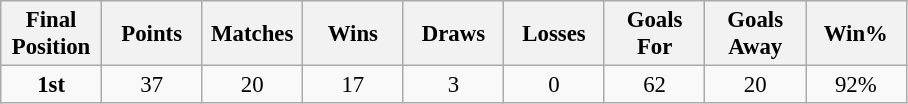<table class="wikitable" style="font-size: 95%; text-align: center;">
<tr>
<th width=60>Final Position</th>
<th width=60>Points</th>
<th width=60>Matches</th>
<th width=60>Wins</th>
<th width=60>Draws</th>
<th width=60>Losses</th>
<th width=60>Goals For</th>
<th width=60>Goals Away</th>
<th width=60>Win%</th>
</tr>
<tr>
<td><strong>1st</strong></td>
<td>37</td>
<td>20</td>
<td>17</td>
<td>3</td>
<td>0</td>
<td>62</td>
<td>20</td>
<td>92%</td>
</tr>
</table>
